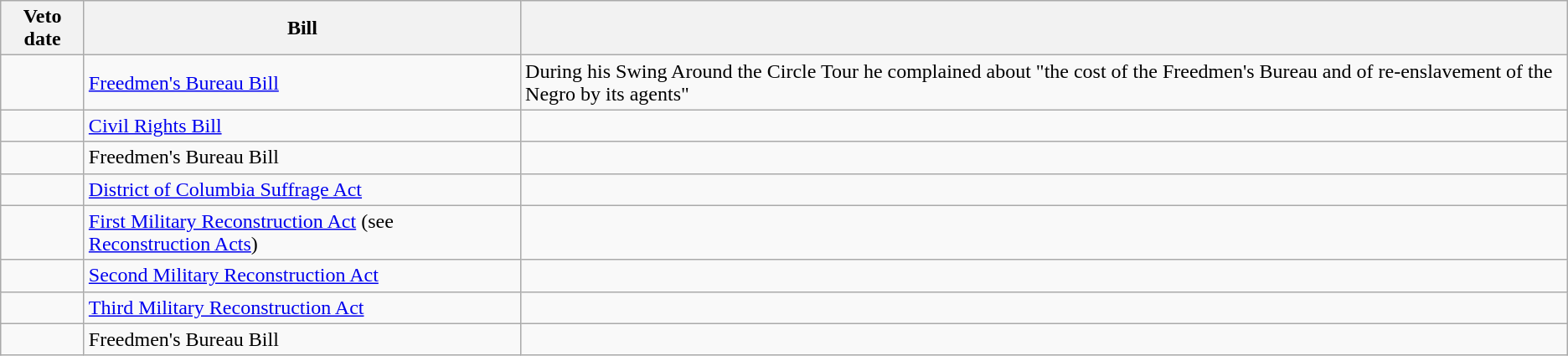<table class="wikitable sortable">
<tr>
<th>Veto date</th>
<th>Bill</th>
<th></th>
</tr>
<tr>
<td></td>
<td><a href='#'>Freedmen's Bureau Bill</a></td>
<td>During his Swing Around the Circle Tour he complained about "the cost of the Freedmen's Bureau and of re-enslavement of the Negro by its agents"</td>
</tr>
<tr>
<td></td>
<td><a href='#'>Civil Rights Bill</a></td>
<td></td>
</tr>
<tr>
<td></td>
<td>Freedmen's Bureau Bill</td>
<td></td>
</tr>
<tr>
<td></td>
<td><a href='#'>District of Columbia Suffrage Act</a></td>
<td></td>
</tr>
<tr>
<td></td>
<td><a href='#'>First Military Reconstruction Act</a> (see <a href='#'>Reconstruction Acts</a>)</td>
<td></td>
</tr>
<tr>
<td></td>
<td><a href='#'>Second Military Reconstruction Act</a></td>
<td></td>
</tr>
<tr>
<td></td>
<td><a href='#'>Third Military Reconstruction Act</a></td>
<td></td>
</tr>
<tr>
<td></td>
<td>Freedmen's Bureau Bill</td>
<td></td>
</tr>
</table>
